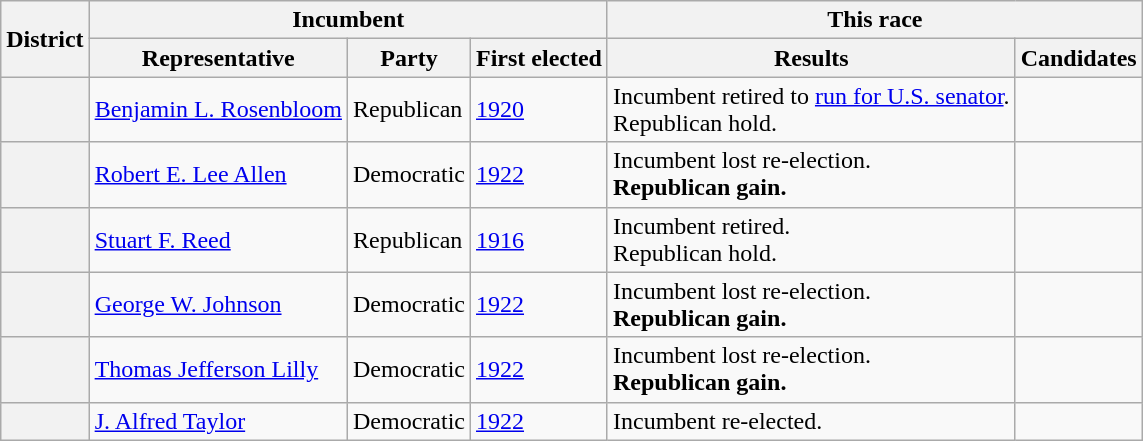<table class=wikitable>
<tr>
<th rowspan=2>District</th>
<th colspan=3>Incumbent</th>
<th colspan=2>This race</th>
</tr>
<tr>
<th>Representative</th>
<th>Party</th>
<th>First elected</th>
<th>Results</th>
<th>Candidates</th>
</tr>
<tr>
<th></th>
<td><a href='#'>Benjamin L. Rosenbloom</a></td>
<td>Republican</td>
<td><a href='#'>1920</a></td>
<td>Incumbent retired to <a href='#'>run for U.S. senator</a>.<br>Republican hold.</td>
<td nowrap></td>
</tr>
<tr>
<th></th>
<td><a href='#'>Robert E. Lee Allen</a></td>
<td>Democratic</td>
<td><a href='#'>1922</a></td>
<td>Incumbent lost re-election.<br><strong>Republican gain.</strong></td>
<td nowrap></td>
</tr>
<tr>
<th></th>
<td><a href='#'>Stuart F. Reed</a></td>
<td>Republican</td>
<td><a href='#'>1916</a></td>
<td>Incumbent retired.<br>Republican hold.</td>
<td nowrap></td>
</tr>
<tr>
<th></th>
<td><a href='#'>George W. Johnson</a></td>
<td>Democratic</td>
<td><a href='#'>1922</a></td>
<td>Incumbent lost re-election.<br><strong>Republican gain.</strong></td>
<td nowrap></td>
</tr>
<tr>
<th></th>
<td><a href='#'>Thomas Jefferson Lilly</a></td>
<td>Democratic</td>
<td><a href='#'>1922</a></td>
<td>Incumbent lost re-election.<br><strong>Republican gain.</strong></td>
<td nowrap></td>
</tr>
<tr>
<th></th>
<td><a href='#'>J. Alfred Taylor</a></td>
<td>Democratic</td>
<td><a href='#'>1922</a></td>
<td>Incumbent re-elected.</td>
<td nowrap></td>
</tr>
</table>
